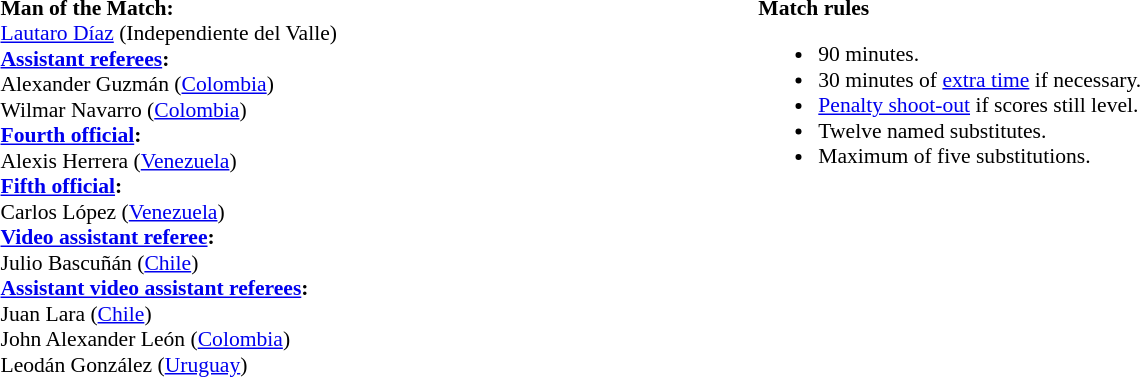<table width=100% style="font-size:90%">
<tr>
<td><br><strong>Man of the Match:</strong>
<br><a href='#'>Lautaro Díaz</a> (Independiente del Valle)<br><strong><a href='#'>Assistant referees</a>:</strong>
<br>Alexander Guzmán (<a href='#'>Colombia</a>)
<br>Wilmar Navarro (<a href='#'>Colombia</a>)
<br><strong><a href='#'>Fourth official</a>:</strong>
<br>Alexis Herrera (<a href='#'>Venezuela</a>)
<br><strong><a href='#'>Fifth official</a>:</strong>
<br>Carlos López (<a href='#'>Venezuela</a>)
<br><strong><a href='#'>Video assistant referee</a>:</strong>
<br>Julio Bascuñán (<a href='#'>Chile</a>)
<br><strong><a href='#'>Assistant video assistant referees</a>:</strong>
<br>Juan Lara (<a href='#'>Chile</a>)
<br>John Alexander León (<a href='#'>Colombia</a>)
<br>Leodán González (<a href='#'>Uruguay</a>)</td>
<td style="width:60%; vertical-align:top;"><br><strong>Match rules</strong><ul><li>90 minutes.</li><li>30 minutes of <a href='#'>extra time</a> if necessary.</li><li><a href='#'>Penalty shoot-out</a> if scores still level.</li><li>Twelve named substitutes.</li><li>Maximum of five substitutions.</li></ul></td>
</tr>
</table>
